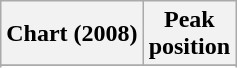<table class="wikitable sortable plainrowheaders" style="text-align:center">
<tr>
<th>Chart (2008)</th>
<th>Peak<br>position</th>
</tr>
<tr>
</tr>
<tr>
</tr>
</table>
